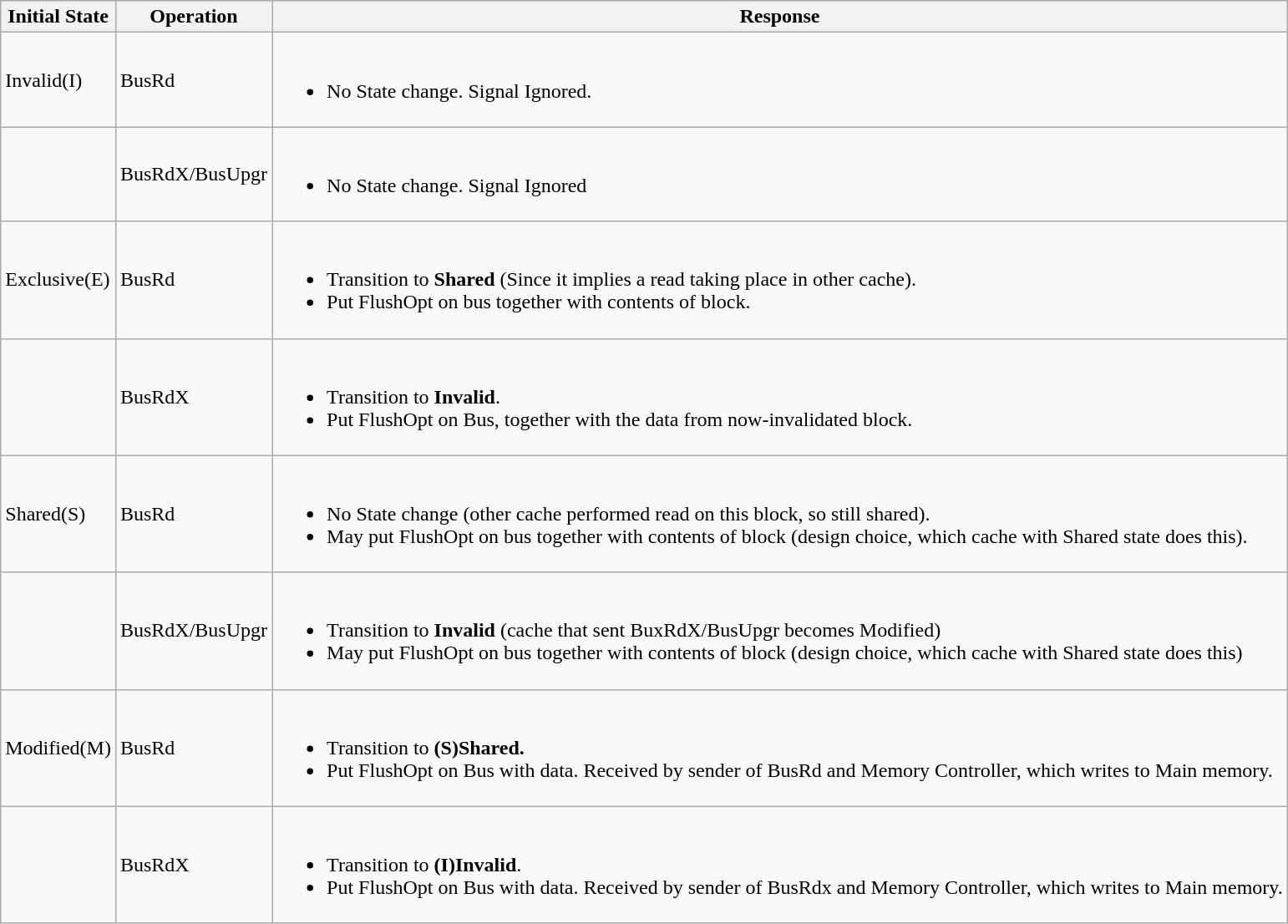<table class="wikitable">
<tr>
<th>Initial State</th>
<th>Operation</th>
<th>Response</th>
</tr>
<tr>
<td>Invalid(I)</td>
<td>BusRd</td>
<td><br><ul><li>No State change. Signal Ignored.</li></ul></td>
</tr>
<tr>
<td></td>
<td>BusRdX/BusUpgr</td>
<td><br><ul><li>No State change. Signal Ignored</li></ul></td>
</tr>
<tr>
<td>Exclusive(E)</td>
<td>BusRd</td>
<td><br><ul><li>Transition to <strong>Shared</strong> (Since it implies a read taking place in other cache).</li><li>Put FlushOpt on bus together with contents of block.</li></ul></td>
</tr>
<tr>
<td></td>
<td>BusRdX</td>
<td><br><ul><li>Transition to <strong>Invalid</strong>.</li><li>Put FlushOpt on Bus, together with the data from now-invalidated block.</li></ul></td>
</tr>
<tr>
<td>Shared(S)</td>
<td>BusRd</td>
<td><br><ul><li>No State change (other cache performed read on this block, so still shared).</li><li>May put FlushOpt on bus together with contents of block (design choice, which cache with Shared state does this).</li></ul></td>
</tr>
<tr>
<td></td>
<td>BusRdX/BusUpgr</td>
<td><br><ul><li>Transition to <strong>Invalid</strong> (cache that sent BuxRdX/BusUpgr becomes Modified)</li><li>May put FlushOpt on bus together with contents of block (design choice, which cache with Shared state does this)</li></ul></td>
</tr>
<tr>
<td>Modified(M)</td>
<td>BusRd</td>
<td><br><ul><li>Transition to <strong>(S)Shared.</strong></li><li>Put FlushOpt on Bus with data. Received by sender of BusRd and Memory Controller, which writes to Main memory.</li></ul></td>
</tr>
<tr>
<td></td>
<td>BusRdX</td>
<td><br><ul><li>Transition to <strong>(I)Invalid</strong>.</li><li>Put FlushOpt on Bus with data. Received by sender of BusRdx and Memory Controller, which writes to Main memory.</li></ul></td>
</tr>
</table>
